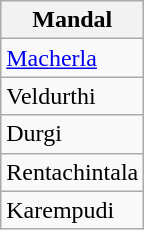<table class="wikitable sortable static-row-numbers static-row-header-hash">
<tr>
<th>Mandal</th>
</tr>
<tr>
<td><a href='#'>Macherla</a></td>
</tr>
<tr>
<td>Veldurthi</td>
</tr>
<tr>
<td>Durgi</td>
</tr>
<tr>
<td>Rentachintala</td>
</tr>
<tr>
<td>Karempudi</td>
</tr>
</table>
